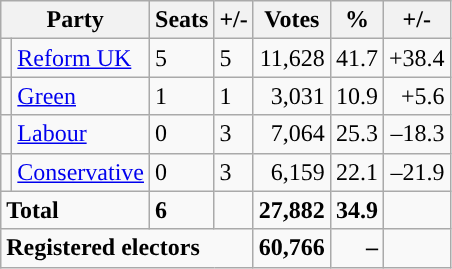<table class="wikitable sortable">
<tr>
<th colspan="2">Party</th>
<th>Seats</th>
<th>+/-</th>
<th>Votes</th>
<th>%</th>
<th>+/-</th>
</tr>
<tr>
<td style="background-color: "></td>
<td><a href='#'>Reform UK</a></td>
<td>5</td>
<td> 5</td>
<td style="text-align:right;">11,628</td>
<td style="text-align:right;">41.7</td>
<td style="text-align:right;">+38.4</td>
</tr>
<tr>
<td style="background-color: "></td>
<td><a href='#'>Green</a></td>
<td>1</td>
<td> 1</td>
<td style="text-align:right;">3,031</td>
<td style="text-align:right;">10.9</td>
<td style="text-align:right;">+5.6</td>
</tr>
<tr>
<td style="background-color: "></td>
<td><a href='#'>Labour</a></td>
<td>0</td>
<td> 3</td>
<td style="text-align:right;">7,064</td>
<td style="text-align:right;">25.3</td>
<td style="text-align:right;">–18.3</td>
</tr>
<tr>
<td style="background-color: "></td>
<td><a href='#'>Conservative</a></td>
<td>0</td>
<td> 3</td>
<td style="text-align:right;">6,159</td>
<td style="text-align:right;">22.1</td>
<td style="text-align:right;">–21.9</td>
</tr>
<tr>
<td colspan="2"><strong>Total</strong></td>
<td><strong>6</strong></td>
<td></td>
<td style="text-align:right;"><strong>27,882</strong></td>
<td style="text-align:right;"><strong>34.9</strong></td>
<td style="text-align:right;"></td>
</tr>
<tr>
<td colspan="4"><strong>Registered electors</strong></td>
<td style="text-align:right;"><strong>60,766</strong></td>
<td style="text-align:right;"><strong>–</strong></td>
<td style="text-align:right;"></td>
</tr>
</table>
